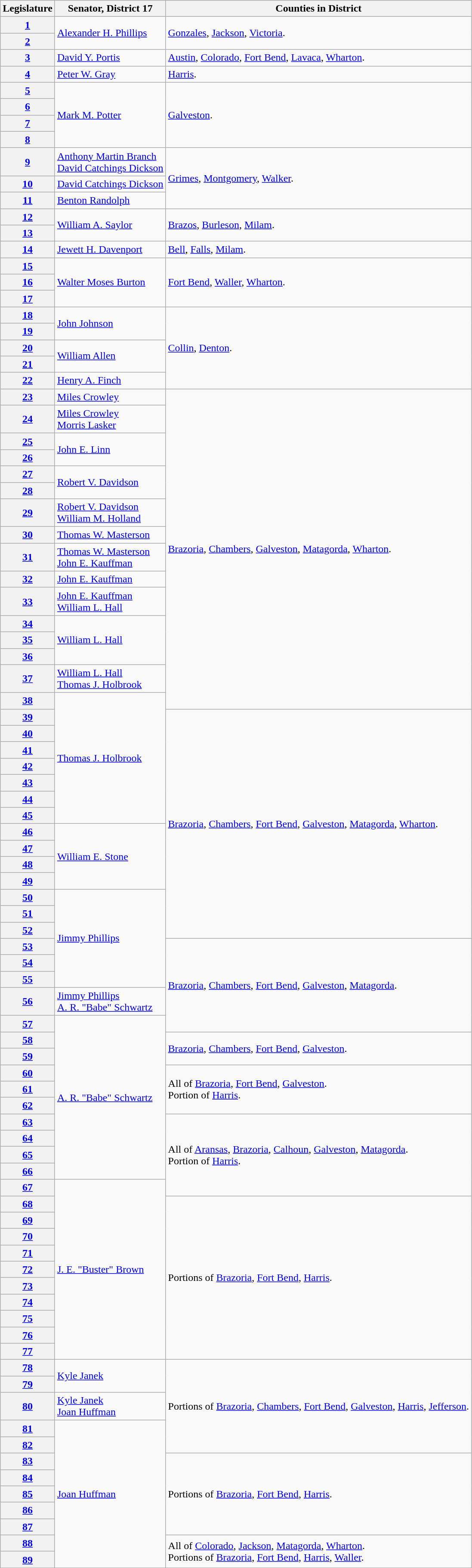<table class="wikitable">
<tr>
<th>Legislature</th>
<th>Senator, District 17</th>
<th>Counties in District</th>
</tr>
<tr>
<th><a href='#'>1</a></th>
<td rowspan=2><a href='#'>Alexander H. Phillips</a></td>
<td rowspan=2><a href='#'>Gonzales</a>, <a href='#'>Jackson</a>, <a href='#'>Victoria</a>.</td>
</tr>
<tr>
<th><a href='#'>2</a></th>
</tr>
<tr>
<th><a href='#'>3</a></th>
<td><a href='#'>David Y. Portis</a></td>
<td><a href='#'>Austin</a>, <a href='#'>Colorado</a>, <a href='#'>Fort Bend</a>, <a href='#'>Lavaca</a>, <a href='#'>Wharton</a>.</td>
</tr>
<tr>
<th><a href='#'>4</a></th>
<td><a href='#'>Peter W. Gray</a></td>
<td><a href='#'>Harris</a>.</td>
</tr>
<tr>
<th><a href='#'>5</a></th>
<td rowspan=4><a href='#'>Mark M. Potter</a></td>
<td rowspan=4><a href='#'>Galveston</a>.</td>
</tr>
<tr>
<th><a href='#'>6</a></th>
</tr>
<tr>
<th><a href='#'>7</a></th>
</tr>
<tr>
<th><a href='#'>8</a></th>
</tr>
<tr>
<th><a href='#'>9</a></th>
<td><a href='#'>Anthony Martin Branch</a><br><a href='#'>David Catchings Dickson</a></td>
<td rowspan=3><a href='#'>Grimes</a>, <a href='#'>Montgomery</a>, <a href='#'>Walker</a>.</td>
</tr>
<tr>
<th><a href='#'>10</a></th>
<td><a href='#'>David Catchings Dickson</a></td>
</tr>
<tr>
<th><a href='#'>11</a></th>
<td><a href='#'>Benton Randolph</a></td>
</tr>
<tr>
<th><a href='#'>12</a></th>
<td rowspan=2><a href='#'>William A. Saylor</a></td>
<td rowspan=2><a href='#'>Brazos</a>, <a href='#'>Burleson</a>, <a href='#'>Milam</a>.</td>
</tr>
<tr>
<th><a href='#'>13</a></th>
</tr>
<tr>
<th><a href='#'>14</a></th>
<td><a href='#'>Jewett H. Davenport</a></td>
<td><a href='#'>Bell</a>, <a href='#'>Falls</a>, <a href='#'>Milam</a>.</td>
</tr>
<tr>
<th><a href='#'>15</a></th>
<td rowspan=3><a href='#'>Walter Moses Burton</a></td>
<td rowspan=3><a href='#'>Fort Bend</a>, <a href='#'>Waller</a>, <a href='#'>Wharton</a>.</td>
</tr>
<tr>
<th><a href='#'>16</a></th>
</tr>
<tr>
<th><a href='#'>17</a></th>
</tr>
<tr>
<th><a href='#'>18</a></th>
<td rowspan=2><a href='#'>John Johnson</a></td>
<td rowspan=5><a href='#'>Collin</a>, <a href='#'>Denton</a>.</td>
</tr>
<tr>
<th><a href='#'>19</a></th>
</tr>
<tr>
<th><a href='#'>20</a></th>
<td rowspan=2><a href='#'>William Allen</a></td>
</tr>
<tr>
<th><a href='#'>21</a></th>
</tr>
<tr>
<th><a href='#'>22</a></th>
<td><a href='#'>Henry A. Finch</a></td>
</tr>
<tr>
<th><a href='#'>23</a></th>
<td><a href='#'>Miles Crowley</a></td>
<td rowspan=16><a href='#'>Brazoria</a>, <a href='#'>Chambers</a>, <a href='#'>Galveston</a>, <a href='#'>Matagorda</a>, <a href='#'>Wharton</a>.</td>
</tr>
<tr>
<th><a href='#'>24</a></th>
<td><a href='#'>Miles Crowley</a><br><a href='#'>Morris Lasker</a></td>
</tr>
<tr>
<th><a href='#'>25</a></th>
<td rowspan=2><a href='#'>John E. Linn</a></td>
</tr>
<tr>
<th><a href='#'>26</a></th>
</tr>
<tr>
<th><a href='#'>27</a></th>
<td rowspan=2><a href='#'>Robert V. Davidson</a></td>
</tr>
<tr>
<th><a href='#'>28</a></th>
</tr>
<tr>
<th><a href='#'>29</a></th>
<td><a href='#'>Robert V. Davidson</a><br><a href='#'>William M. Holland</a></td>
</tr>
<tr>
<th><a href='#'>30</a></th>
<td><a href='#'>Thomas W. Masterson</a></td>
</tr>
<tr>
<th><a href='#'>31</a></th>
<td><a href='#'>Thomas W. Masterson</a><br><a href='#'>John E. Kauffman</a></td>
</tr>
<tr>
<th><a href='#'>32</a></th>
<td><a href='#'>John E. Kauffman</a></td>
</tr>
<tr>
<th><a href='#'>33</a></th>
<td><a href='#'>John E. Kauffman</a><br><a href='#'>William L. Hall</a></td>
</tr>
<tr>
<th><a href='#'>34</a></th>
<td rowspan=3><a href='#'>William L. Hall</a></td>
</tr>
<tr>
<th><a href='#'>35</a></th>
</tr>
<tr>
<th><a href='#'>36</a></th>
</tr>
<tr>
<th><a href='#'>37</a></th>
<td><a href='#'>William L. Hall</a><br><a href='#'>Thomas J. Holbrook</a></td>
</tr>
<tr>
<th><a href='#'>38</a></th>
<td rowspan=8><a href='#'>Thomas J. Holbrook</a></td>
</tr>
<tr>
<th><a href='#'>39</a></th>
<td rowspan=14><a href='#'>Brazoria</a>, <a href='#'>Chambers</a>, <a href='#'>Fort Bend</a>, <a href='#'>Galveston</a>, <a href='#'>Matagorda</a>, <a href='#'>Wharton</a>.</td>
</tr>
<tr>
<th><a href='#'>40</a></th>
</tr>
<tr>
<th><a href='#'>41</a></th>
</tr>
<tr>
<th><a href='#'>42</a></th>
</tr>
<tr>
<th><a href='#'>43</a></th>
</tr>
<tr>
<th><a href='#'>44</a></th>
</tr>
<tr>
<th><a href='#'>45</a></th>
</tr>
<tr>
<th><a href='#'>46</a></th>
<td rowspan=4><a href='#'>William E. Stone</a></td>
</tr>
<tr>
<th><a href='#'>47</a></th>
</tr>
<tr>
<th><a href='#'>48</a></th>
</tr>
<tr>
<th><a href='#'>49</a></th>
</tr>
<tr>
<th><a href='#'>50</a></th>
<td rowspan=6><a href='#'>Jimmy Phillips</a></td>
</tr>
<tr>
<th><a href='#'>51</a></th>
</tr>
<tr>
<th><a href='#'>52</a></th>
</tr>
<tr>
<th><a href='#'>53</a></th>
<td rowspan=5><a href='#'>Brazoria</a>, <a href='#'>Chambers</a>, <a href='#'>Fort Bend</a>, <a href='#'>Galveston</a>, <a href='#'>Matagorda</a>.</td>
</tr>
<tr>
<th><a href='#'>54</a></th>
</tr>
<tr>
<th><a href='#'>55</a></th>
</tr>
<tr>
<th><a href='#'>56</a></th>
<td><a href='#'>Jimmy Phillips</a><br><a href='#'>A. R. "Babe" Schwartz</a></td>
</tr>
<tr>
<th><a href='#'>57</a></th>
<td rowspan=10><a href='#'>A. R. "Babe" Schwartz</a></td>
</tr>
<tr>
<th><a href='#'>58</a></th>
<td rowspan=2><a href='#'>Brazoria</a>, <a href='#'>Chambers</a>, <a href='#'>Fort Bend</a>, <a href='#'>Galveston</a>.</td>
</tr>
<tr>
<th><a href='#'>59</a></th>
</tr>
<tr>
<th><a href='#'>60</a></th>
<td rowspan=3>All of <a href='#'>Brazoria</a>, <a href='#'>Fort Bend</a>, <a href='#'>Galveston</a>.<br>Portion of <a href='#'>Harris</a>.</td>
</tr>
<tr>
<th><a href='#'>61</a></th>
</tr>
<tr>
<th><a href='#'>62</a></th>
</tr>
<tr>
<th><a href='#'>63</a></th>
<td rowspan=5>All of <a href='#'>Aransas</a>, <a href='#'>Brazoria</a>, <a href='#'>Calhoun</a>, <a href='#'>Galveston</a>, <a href='#'>Matagorda</a>.<br>Portion of <a href='#'>Harris</a>.</td>
</tr>
<tr>
<th><a href='#'>64</a></th>
</tr>
<tr>
<th><a href='#'>65</a></th>
</tr>
<tr>
<th><a href='#'>66</a></th>
</tr>
<tr>
<th><a href='#'>67</a></th>
<td rowspan=11><a href='#'>J. E. "Buster" Brown</a></td>
</tr>
<tr>
<th><a href='#'>68</a></th>
<td rowspan=10>Portions of <a href='#'>Brazoria</a>, <a href='#'>Fort Bend</a>, <a href='#'>Harris</a>.</td>
</tr>
<tr>
<th><a href='#'>69</a></th>
</tr>
<tr>
<th><a href='#'>70</a></th>
</tr>
<tr>
<th><a href='#'>71</a></th>
</tr>
<tr>
<th><a href='#'>72</a></th>
</tr>
<tr>
<th><a href='#'>73</a></th>
</tr>
<tr>
<th><a href='#'>74</a></th>
</tr>
<tr>
<th><a href='#'>75</a></th>
</tr>
<tr>
<th><a href='#'>76</a></th>
</tr>
<tr>
<th><a href='#'>77</a></th>
</tr>
<tr>
<th><a href='#'>78</a></th>
<td rowspan=2><a href='#'>Kyle Janek</a></td>
<td rowspan=5>Portions of <a href='#'>Brazoria</a>, <a href='#'>Chambers</a>, <a href='#'>Fort Bend</a>, <a href='#'>Galveston</a>, <a href='#'>Harris</a>, <a href='#'>Jefferson</a>.</td>
</tr>
<tr>
<th><a href='#'>79</a></th>
</tr>
<tr>
<th><a href='#'>80</a></th>
<td><a href='#'>Kyle Janek</a><br><a href='#'>Joan Huffman</a></td>
</tr>
<tr>
<th><a href='#'>81</a></th>
<td rowspan=9><a href='#'>Joan Huffman</a></td>
</tr>
<tr>
<th><a href='#'>82</a></th>
</tr>
<tr>
<th><a href='#'>83</a></th>
<td rowspan=5>Portions of <a href='#'>Brazoria</a>, <a href='#'>Fort Bend</a>, <a href='#'>Harris</a>.</td>
</tr>
<tr>
<th><a href='#'>84</a></th>
</tr>
<tr>
<th><a href='#'>85</a></th>
</tr>
<tr>
<th><a href='#'>86</a></th>
</tr>
<tr>
<th><a href='#'>87</a></th>
</tr>
<tr>
<th><a href='#'>88</a></th>
<td rowspan=2>All of <a href='#'>Colorado</a>, <a href='#'>Jackson</a>, <a href='#'>Matagorda</a>, <a href='#'>Wharton</a>.<br>Portions of <a href='#'>Brazoria</a>, <a href='#'>Fort Bend</a>, <a href='#'>Harris</a>, <a href='#'>Waller</a>.</td>
</tr>
<tr>
<th><a href='#'>89</a></th>
</tr>
</table>
